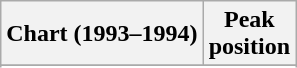<table class="wikitable sortable plainrowheaders" style="text-align:center">
<tr>
<th scope="col">Chart (1993–1994)</th>
<th scope="col">Peak<br>position</th>
</tr>
<tr>
</tr>
<tr>
</tr>
</table>
